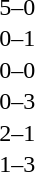<table cellspacing=1 width=70%>
<tr>
<th width=25%></th>
<th width=30%></th>
<th width=15%></th>
<th width=30%></th>
</tr>
<tr>
<td></td>
<td align=right></td>
<td align=center>5–0</td>
<td></td>
</tr>
<tr>
<td></td>
<td align=right></td>
<td align=center>0–1</td>
<td></td>
</tr>
<tr>
<td></td>
<td align=right></td>
<td align=center>0–0</td>
<td></td>
</tr>
<tr>
<td></td>
<td align=right></td>
<td align=center>0–3</td>
<td></td>
</tr>
<tr>
<td></td>
<td align=right></td>
<td align=center>2–1</td>
<td></td>
</tr>
<tr>
<td></td>
<td align=right></td>
<td align=center>1–3</td>
<td></td>
</tr>
</table>
